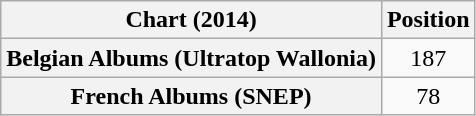<table class="wikitable sortable plainrowheaders" style="text-align:center">
<tr>
<th scope="col">Chart (2014)</th>
<th scope="col">Position</th>
</tr>
<tr>
<th scope="row">Belgian Albums (Ultratop Wallonia)</th>
<td>187</td>
</tr>
<tr>
<th scope="row">French Albums (SNEP)</th>
<td>78</td>
</tr>
</table>
